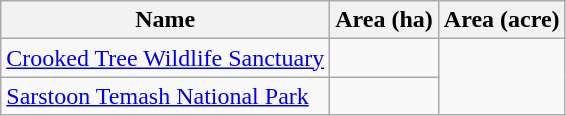<table class="wikitable sortable">
<tr>
<th scope="col" align=left>Name</th>
<th scope="col">Area (ha)</th>
<th scope="col">Area (acre)</th>
</tr>
<tr ---->
<td><a href='#'>Crooked Tree Wildlife Sanctuary</a></td>
<td></td>
</tr>
<tr ---->
<td><a href='#'>Sarstoon Temash National Park</a></td>
<td></td>
</tr>
</table>
